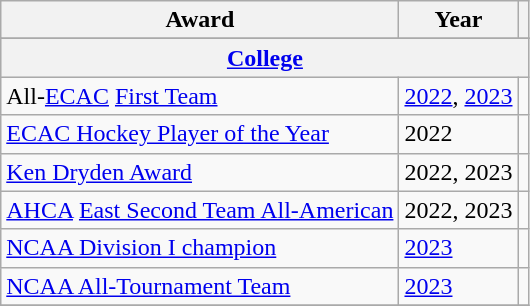<table class="wikitable">
<tr>
<th>Award</th>
<th>Year</th>
<th></th>
</tr>
<tr ALIGN="center" bgcolor="#e0e0e0">
</tr>
<tr ALIGN="center" bgcolor="#e0e0e0">
<th colspan="3"><a href='#'>College</a></th>
</tr>
<tr>
<td>All-<a href='#'>ECAC</a> <a href='#'>First Team</a></td>
<td><a href='#'>2022</a>, <a href='#'>2023</a></td>
<td></td>
</tr>
<tr>
<td><a href='#'>ECAC Hockey Player of the Year</a></td>
<td>2022</td>
<td></td>
</tr>
<tr>
<td><a href='#'>Ken Dryden Award</a></td>
<td>2022, 2023</td>
<td></td>
</tr>
<tr>
<td><a href='#'>AHCA</a> <a href='#'>East Second Team All-American</a></td>
<td>2022, 2023</td>
<td></td>
</tr>
<tr>
<td><a href='#'>NCAA Division I champion</a></td>
<td><a href='#'>2023</a></td>
<td></td>
</tr>
<tr>
<td><a href='#'>NCAA All-Tournament Team</a></td>
<td><a href='#'>2023</a></td>
<td></td>
</tr>
<tr>
</tr>
</table>
